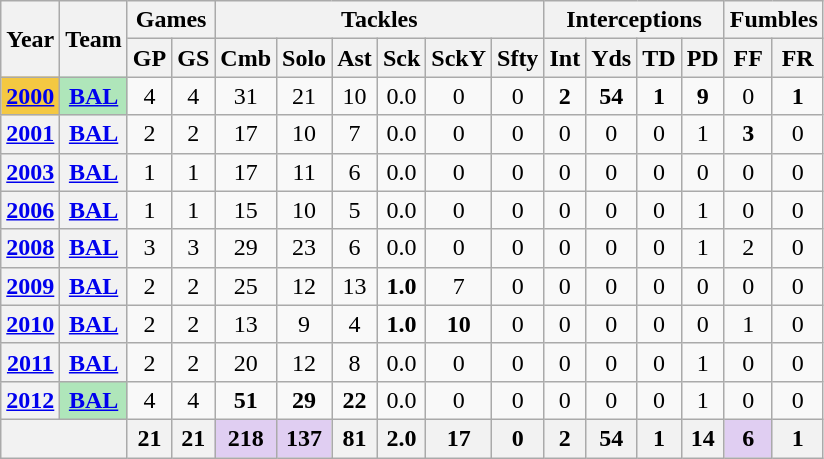<table class="wikitable sortable" style="text-align: center;">
<tr>
<th rowspan="2">Year</th>
<th rowspan="2">Team</th>
<th colspan="2">Games</th>
<th colspan="6">Tackles</th>
<th colspan="4">Interceptions</th>
<th colspan="2">Fumbles</th>
</tr>
<tr>
<th>GP</th>
<th>GS</th>
<th>Cmb</th>
<th>Solo</th>
<th>Ast</th>
<th>Sck</th>
<th>SckY</th>
<th>Sfty</th>
<th>Int</th>
<th>Yds</th>
<th>TD</th>
<th>PD</th>
<th>FF</th>
<th>FR</th>
</tr>
<tr>
<th ! style="background:#f4c842;"><a href='#'>2000</a></th>
<th style="background:#afe6ba;"><a href='#'>BAL</a></th>
<td>4</td>
<td>4</td>
<td>31</td>
<td>21</td>
<td>10</td>
<td>0.0</td>
<td>0</td>
<td>0</td>
<td><strong>2</strong></td>
<td><strong>54</strong></td>
<td><strong>1</strong></td>
<td><strong>9</strong></td>
<td>0</td>
<td><strong>1</strong></td>
</tr>
<tr>
<th><a href='#'>2001</a></th>
<th><a href='#'>BAL</a></th>
<td>2</td>
<td>2</td>
<td>17</td>
<td>10</td>
<td>7</td>
<td>0.0</td>
<td>0</td>
<td>0</td>
<td>0</td>
<td>0</td>
<td>0</td>
<td>1</td>
<td><strong>3</strong></td>
<td>0</td>
</tr>
<tr>
<th><a href='#'>2003</a></th>
<th><a href='#'>BAL</a></th>
<td>1</td>
<td>1</td>
<td>17</td>
<td>11</td>
<td>6</td>
<td>0.0</td>
<td>0</td>
<td>0</td>
<td>0</td>
<td>0</td>
<td>0</td>
<td>0</td>
<td>0</td>
<td>0</td>
</tr>
<tr>
<th><a href='#'>2006</a></th>
<th><a href='#'>BAL</a></th>
<td>1</td>
<td>1</td>
<td>15</td>
<td>10</td>
<td>5</td>
<td>0.0</td>
<td>0</td>
<td>0</td>
<td>0</td>
<td>0</td>
<td>0</td>
<td>1</td>
<td>0</td>
<td>0</td>
</tr>
<tr>
<th><a href='#'>2008</a></th>
<th><a href='#'>BAL</a></th>
<td>3</td>
<td>3</td>
<td>29</td>
<td>23</td>
<td>6</td>
<td>0.0</td>
<td>0</td>
<td>0</td>
<td>0</td>
<td>0</td>
<td>0</td>
<td>1</td>
<td>2</td>
<td>0</td>
</tr>
<tr>
<th><a href='#'>2009</a></th>
<th><a href='#'>BAL</a></th>
<td>2</td>
<td>2</td>
<td>25</td>
<td>12</td>
<td>13</td>
<td><strong>1.0</strong></td>
<td>7</td>
<td>0</td>
<td>0</td>
<td>0</td>
<td>0</td>
<td>0</td>
<td>0</td>
<td>0</td>
</tr>
<tr>
<th><a href='#'>2010</a></th>
<th><a href='#'>BAL</a></th>
<td>2</td>
<td>2</td>
<td>13</td>
<td>9</td>
<td>4</td>
<td><strong>1.0</strong></td>
<td><strong>10</strong></td>
<td>0</td>
<td>0</td>
<td>0</td>
<td>0</td>
<td>0</td>
<td>1</td>
<td>0</td>
</tr>
<tr>
<th><a href='#'>2011</a></th>
<th><a href='#'>BAL</a></th>
<td>2</td>
<td>2</td>
<td>20</td>
<td>12</td>
<td>8</td>
<td>0.0</td>
<td>0</td>
<td>0</td>
<td>0</td>
<td>0</td>
<td>0</td>
<td>1</td>
<td>0</td>
<td>0</td>
</tr>
<tr>
<th><a href='#'>2012</a></th>
<th style="background:#afe6ba;"><a href='#'>BAL</a></th>
<td>4</td>
<td>4</td>
<td><strong>51</strong></td>
<td><strong>29</strong></td>
<td><strong>22</strong></td>
<td>0.0</td>
<td>0</td>
<td>0</td>
<td>0</td>
<td>0</td>
<td>0</td>
<td>1</td>
<td>0</td>
<td>0</td>
</tr>
<tr>
<th colspan="2"></th>
<th>21</th>
<th>21</th>
<th style="background:#e0cef2;">218</th>
<th style="background:#e0cef2;">137</th>
<th>81</th>
<th>2.0</th>
<th>17</th>
<th>0</th>
<th>2</th>
<th>54</th>
<th>1</th>
<th>14</th>
<th style="background:#e0cef2;">6</th>
<th>1</th>
</tr>
</table>
